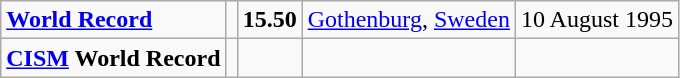<table class="wikitable">
<tr>
<td><strong><a href='#'>World Record</a></strong></td>
<td></td>
<td><strong>15.50</strong></td>
<td><a href='#'>Gothenburg</a>, <a href='#'>Sweden</a></td>
<td>10 August 1995</td>
</tr>
<tr>
<td><strong><a href='#'>CISM</a> World Record</strong></td>
<td></td>
<td></td>
<td></td>
<td></td>
</tr>
</table>
